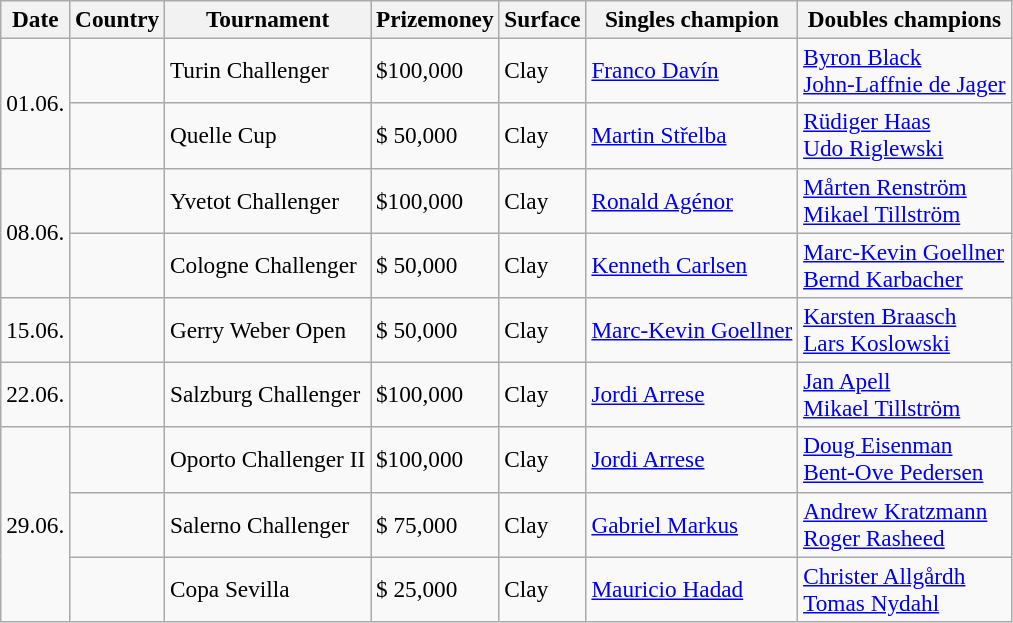<table class="sortable wikitable" style=font-size:97%>
<tr>
<th>Date</th>
<th>Country</th>
<th>Tournament</th>
<th>Prizemoney</th>
<th>Surface</th>
<th>Singles champion</th>
<th>Doubles champions</th>
</tr>
<tr>
<td rowspan="2">01.06.</td>
<td></td>
<td>Turin Challenger</td>
<td>$100,000</td>
<td>Clay</td>
<td> <a href='#'>Franco Davín</a></td>
<td> <a href='#'>Byron Black</a><br> <a href='#'>John-Laffnie de Jager</a></td>
</tr>
<tr>
<td></td>
<td>Quelle Cup</td>
<td>$ 50,000</td>
<td>Clay</td>
<td> <a href='#'>Martin Střelba</a></td>
<td> <a href='#'>Rüdiger Haas</a><br> <a href='#'>Udo Riglewski</a></td>
</tr>
<tr>
<td rowspan="2">08.06.</td>
<td></td>
<td>Yvetot Challenger</td>
<td>$100,000</td>
<td>Clay</td>
<td> <a href='#'>Ronald Agénor</a></td>
<td> <a href='#'>Mårten Renström</a><br> <a href='#'>Mikael Tillström</a></td>
</tr>
<tr>
<td></td>
<td>Cologne Challenger</td>
<td>$ 50,000</td>
<td>Clay</td>
<td> <a href='#'>Kenneth Carlsen</a></td>
<td> <a href='#'>Marc-Kevin Goellner</a><br> <a href='#'>Bernd Karbacher</a></td>
</tr>
<tr>
<td>15.06.</td>
<td></td>
<td>Gerry Weber Open</td>
<td>$ 50,000</td>
<td>Clay</td>
<td> <a href='#'>Marc-Kevin Goellner</a></td>
<td> <a href='#'>Karsten Braasch</a><br>  <a href='#'>Lars Koslowski</a></td>
</tr>
<tr>
<td>22.06.</td>
<td></td>
<td>Salzburg Challenger</td>
<td>$100,000</td>
<td>Clay</td>
<td> <a href='#'>Jordi Arrese</a></td>
<td> <a href='#'>Jan Apell</a><br> <a href='#'>Mikael Tillström</a></td>
</tr>
<tr>
<td rowspan="3">29.06.</td>
<td></td>
<td>Oporto Challenger II</td>
<td>$100,000</td>
<td>Clay</td>
<td> <a href='#'>Jordi Arrese</a></td>
<td> <a href='#'>Doug Eisenman</a><br> <a href='#'>Bent-Ove Pedersen</a></td>
</tr>
<tr>
<td></td>
<td>Salerno Challenger</td>
<td>$ 75,000</td>
<td>Clay</td>
<td> <a href='#'>Gabriel Markus</a></td>
<td> <a href='#'>Andrew Kratzmann</a><br> <a href='#'>Roger Rasheed</a></td>
</tr>
<tr>
<td></td>
<td>Copa Sevilla</td>
<td>$ 25,000</td>
<td>Clay</td>
<td> <a href='#'>Mauricio Hadad</a></td>
<td> <a href='#'>Christer Allgårdh</a><br> <a href='#'>Tomas Nydahl</a></td>
</tr>
</table>
